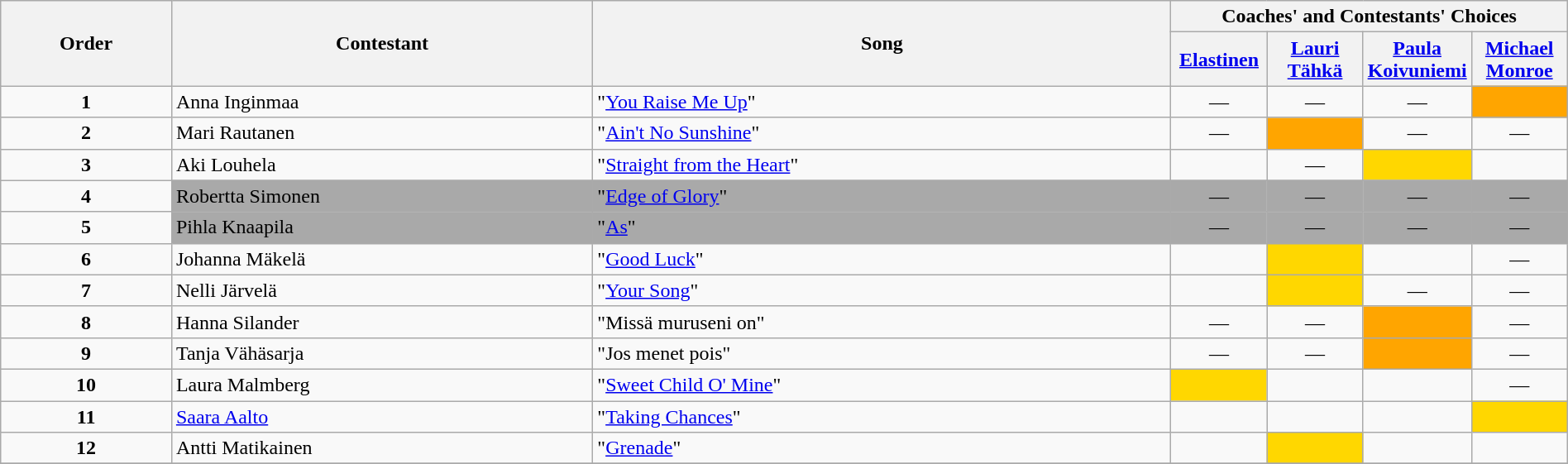<table class="wikitable" style="width:100%;">
<tr>
<th rowspan=2>Order</th>
<th rowspan=2>Contestant</th>
<th rowspan=2>Song</th>
<th colspan=4>Coaches' and Contestants' Choices</th>
</tr>
<tr>
<th width="70"><a href='#'>Elastinen</a></th>
<th width="70"><a href='#'>Lauri Tähkä</a></th>
<th width="70"><a href='#'>Paula Koivuniemi</a></th>
<th width="70"><a href='#'>Michael Monroe</a></th>
</tr>
<tr>
<td align="center"><strong>1</strong></td>
<td>Anna Inginmaa</td>
<td>"<a href='#'>You Raise Me Up</a>"</td>
<td align="center">—</td>
<td align="center">—</td>
<td align="center">—</td>
<td style="background:orange;text-align:center;"></td>
</tr>
<tr>
<td align="center"><strong>2</strong></td>
<td>Mari Rautanen</td>
<td>"<a href='#'>Ain't No Sunshine</a>"</td>
<td align="center">—</td>
<td style="background:orange;text-align:center;"></td>
<td align="center">—</td>
<td align="center">—</td>
</tr>
<tr>
<td align="center"><strong>3</strong></td>
<td>Aki Louhela</td>
<td>"<a href='#'>Straight from the Heart</a>"</td>
<td style=";text-align:center;"></td>
<td align="center">—</td>
<td style="background:gold;text-align:center;"></td>
<td style=";text-align:center;"></td>
</tr>
<tr>
<td align="center"><strong>4</strong></td>
<td style="background:darkgrey;text-align:left;">Robertta Simonen</td>
<td style="background:darkgrey;text-align:left;">"<a href='#'>Edge of Glory</a>"</td>
<td style="background:darkgrey;text-align:center;">—</td>
<td style="background:darkgrey;text-align:center;">—</td>
<td style="background:darkgrey;text-align:center;">—</td>
<td style="background:darkgrey;text-align:center;">—</td>
</tr>
<tr>
<td align="center"><strong>5</strong></td>
<td style="background:darkgrey;text-align:left;">Pihla Knaapila</td>
<td style="background:darkgrey;text-align:left;">"<a href='#'>As</a>"</td>
<td style="background:darkgrey;text-align:center;">—</td>
<td style="background:darkgrey;text-align:center;">—</td>
<td style="background:darkgrey;text-align:center;">—</td>
<td style="background:darkgrey;text-align:center;">—</td>
</tr>
<tr>
<td align="center"><strong>6</strong></td>
<td>Johanna Mäkelä</td>
<td>"<a href='#'>Good Luck</a>"</td>
<td style=";text-align:center;"></td>
<td style="background:gold;text-align:center;"></td>
<td style=";text-align:center;"></td>
<td align="center">—</td>
</tr>
<tr>
<td align="center"><strong>7</strong></td>
<td>Nelli Järvelä</td>
<td>"<a href='#'>Your Song</a>"</td>
<td style=";text-align:center;"></td>
<td style="background:gold;text-align:center;"></td>
<td align="center">—</td>
<td align="center">—</td>
</tr>
<tr>
<td align="center"><strong>8</strong></td>
<td>Hanna Silander</td>
<td>"Missä muruseni on"</td>
<td align="center">—</td>
<td align="center">—</td>
<td style="background:orange;text-align:center;"></td>
<td align="center">—</td>
</tr>
<tr>
<td align="center"><strong>9</strong></td>
<td>Tanja Vähäsarja</td>
<td>"Jos menet pois"</td>
<td align="center">—</td>
<td align="center">—</td>
<td style="background:orange;text-align:center;"></td>
<td align="center">—</td>
</tr>
<tr>
<td align="center"><strong>10</strong></td>
<td>Laura Malmberg</td>
<td>"<a href='#'>Sweet Child O' Mine</a>"</td>
<td style="background:gold;text-align:center;"></td>
<td style=";text-align:center;"></td>
<td style=";text-align:center;"></td>
<td align="center">—</td>
</tr>
<tr>
<td align="center"><strong>11</strong></td>
<td><a href='#'>Saara Aalto</a></td>
<td>"<a href='#'>Taking Chances</a>"</td>
<td style=";text-align:center;"></td>
<td style=";text-align:center;"></td>
<td style=";text-align:center;"></td>
<td style="background:gold;text-align:center;"></td>
</tr>
<tr>
<td align="center"><strong>12</strong></td>
<td>Antti Matikainen</td>
<td>"<a href='#'>Grenade</a>"</td>
<td style=";text-align:center;"></td>
<td style="background:gold;text-align:center;"></td>
<td style=";text-align:center;"></td>
<td style=";text-align:center;"></td>
</tr>
<tr>
</tr>
</table>
